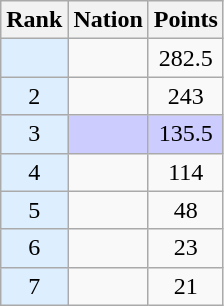<table class="wikitable sortable" style="text-align:center">
<tr>
<th>Rank</th>
<th>Nation</th>
<th>Points</th>
</tr>
<tr>
<td bgcolor = DDEEFF></td>
<td align=left></td>
<td>282.5</td>
</tr>
<tr>
<td bgcolor = DDEEFF>2</td>
<td align=left></td>
<td>243</td>
</tr>
<tr style="background-color:#ccccff">
<td bgcolor = DDEEFF>3</td>
<td align=left></td>
<td>135.5</td>
</tr>
<tr>
<td bgcolor = DDEEFF>4</td>
<td align=left></td>
<td>114</td>
</tr>
<tr>
<td bgcolor = DDEEFF>5</td>
<td align=left></td>
<td>48</td>
</tr>
<tr>
<td bgcolor = DDEEFF>6</td>
<td align=left></td>
<td>23</td>
</tr>
<tr>
<td bgcolor = DDEEFF>7</td>
<td align=left></td>
<td>21</td>
</tr>
</table>
